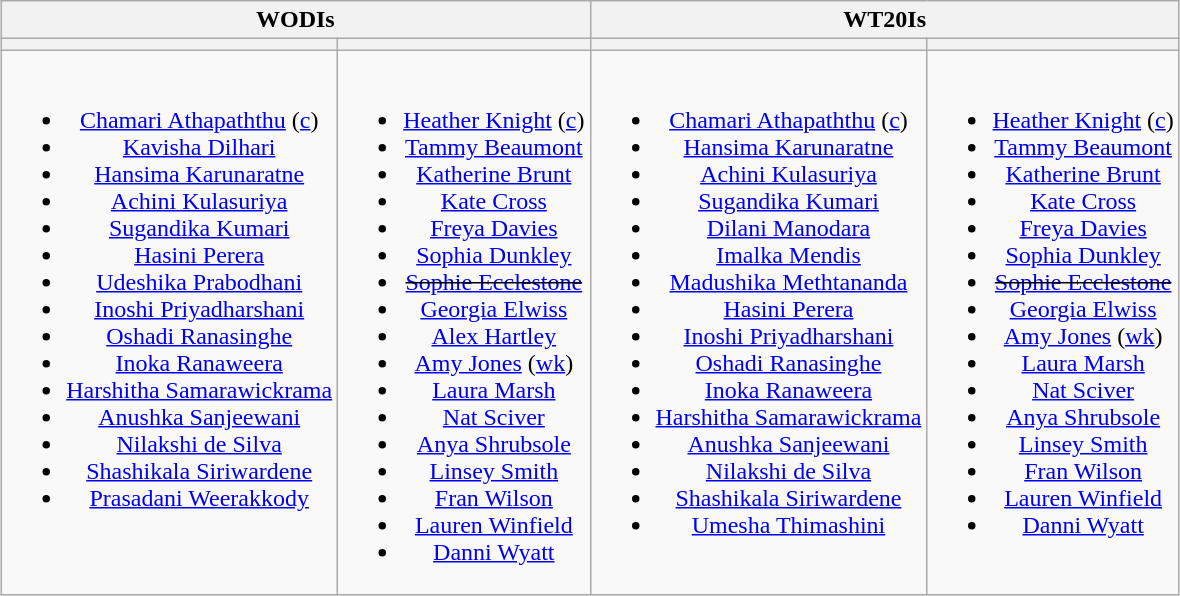<table class="wikitable" style="text-align:center; margin:auto">
<tr>
<th colspan=2>WODIs</th>
<th colspan=2>WT20Is</th>
</tr>
<tr>
<th></th>
<th></th>
<th></th>
<th></th>
</tr>
<tr style="vertical-align:top">
<td><br><ul><li><a href='#'>Chamari Athapaththu</a> (<a href='#'>c</a>)</li><li><a href='#'>Kavisha Dilhari</a></li><li><a href='#'>Hansima Karunaratne</a></li><li><a href='#'>Achini Kulasuriya</a></li><li><a href='#'>Sugandika Kumari</a></li><li><a href='#'>Hasini Perera</a></li><li><a href='#'>Udeshika Prabodhani</a></li><li><a href='#'>Inoshi Priyadharshani</a></li><li><a href='#'>Oshadi Ranasinghe</a></li><li><a href='#'>Inoka Ranaweera</a></li><li><a href='#'>Harshitha Samarawickrama</a></li><li><a href='#'>Anushka Sanjeewani</a></li><li><a href='#'>Nilakshi de Silva</a></li><li><a href='#'>Shashikala Siriwardene</a></li><li><a href='#'>Prasadani Weerakkody</a></li></ul></td>
<td><br><ul><li><a href='#'>Heather Knight</a> (<a href='#'>c</a>)</li><li><a href='#'>Tammy Beaumont</a></li><li><a href='#'>Katherine Brunt</a></li><li><a href='#'>Kate Cross</a></li><li><a href='#'>Freya Davies</a></li><li><a href='#'>Sophia Dunkley</a></li><li><s><a href='#'>Sophie Ecclestone</a></s></li><li><a href='#'>Georgia Elwiss</a></li><li><a href='#'>Alex Hartley</a></li><li><a href='#'>Amy Jones</a> (<a href='#'>wk</a>)</li><li><a href='#'>Laura Marsh</a></li><li><a href='#'>Nat Sciver</a></li><li><a href='#'>Anya Shrubsole</a></li><li><a href='#'>Linsey Smith</a></li><li><a href='#'>Fran Wilson</a></li><li><a href='#'>Lauren Winfield</a></li><li><a href='#'>Danni Wyatt</a></li></ul></td>
<td><br><ul><li><a href='#'>Chamari Athapaththu</a> (<a href='#'>c</a>)</li><li><a href='#'>Hansima Karunaratne</a></li><li><a href='#'>Achini Kulasuriya</a></li><li><a href='#'>Sugandika Kumari</a></li><li><a href='#'>Dilani Manodara</a></li><li><a href='#'>Imalka Mendis</a></li><li><a href='#'>Madushika Methtananda</a></li><li><a href='#'>Hasini Perera</a></li><li><a href='#'>Inoshi Priyadharshani</a></li><li><a href='#'>Oshadi Ranasinghe</a></li><li><a href='#'>Inoka Ranaweera</a></li><li><a href='#'>Harshitha Samarawickrama</a></li><li><a href='#'>Anushka Sanjeewani</a></li><li><a href='#'>Nilakshi de Silva</a></li><li><a href='#'>Shashikala Siriwardene</a></li><li><a href='#'>Umesha Thimashini</a></li></ul></td>
<td><br><ul><li><a href='#'>Heather Knight</a> (<a href='#'>c</a>)</li><li><a href='#'>Tammy Beaumont</a></li><li><a href='#'>Katherine Brunt</a></li><li><a href='#'>Kate Cross</a></li><li><a href='#'>Freya Davies</a></li><li><a href='#'>Sophia Dunkley</a></li><li><s><a href='#'>Sophie Ecclestone</a></s></li><li><a href='#'>Georgia Elwiss</a></li><li><a href='#'>Amy Jones</a> (<a href='#'>wk</a>)</li><li><a href='#'>Laura Marsh</a></li><li><a href='#'>Nat Sciver</a></li><li><a href='#'>Anya Shrubsole</a></li><li><a href='#'>Linsey Smith</a></li><li><a href='#'>Fran Wilson</a></li><li><a href='#'>Lauren Winfield</a></li><li><a href='#'>Danni Wyatt</a></li></ul></td>
</tr>
</table>
